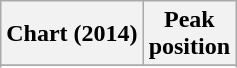<table class="wikitable sortable plainrowheaders" style="text-align:center">
<tr>
<th scope="col">Chart (2014)</th>
<th scope="col">Peak<br>position</th>
</tr>
<tr>
</tr>
<tr>
</tr>
</table>
